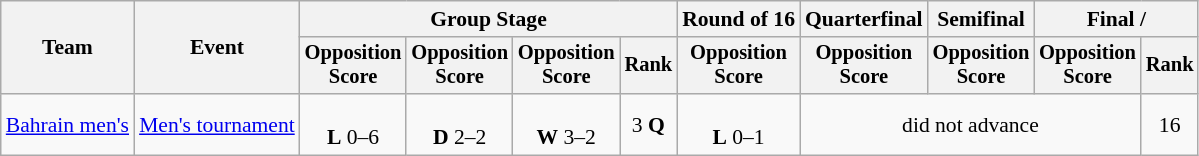<table class=wikitable style=font-size:90%;text-align:center>
<tr>
<th rowspan=2>Team</th>
<th rowspan=2>Event</th>
<th colspan=4>Group Stage</th>
<th>Round of 16</th>
<th>Quarterfinal</th>
<th>Semifinal</th>
<th colspan=2>Final / </th>
</tr>
<tr style=font-size:95%>
<th>Opposition<br>Score</th>
<th>Opposition<br>Score</th>
<th>Opposition<br>Score</th>
<th>Rank</th>
<th>Opposition<br>Score</th>
<th>Opposition<br>Score</th>
<th>Opposition<br>Score</th>
<th>Opposition<br>Score</th>
<th>Rank</th>
</tr>
<tr>
<td align=left><a href='#'>Bahrain men's</a></td>
<td align=left><a href='#'>Men's tournament</a></td>
<td><br><strong>L</strong> 0–6</td>
<td><br><strong>D</strong> 2–2</td>
<td><br><strong>W</strong> 3–2</td>
<td>3 <strong>Q</strong></td>
<td><br><strong>L</strong> 0–1</td>
<td colspan=3>did not advance</td>
<td>16</td>
</tr>
</table>
